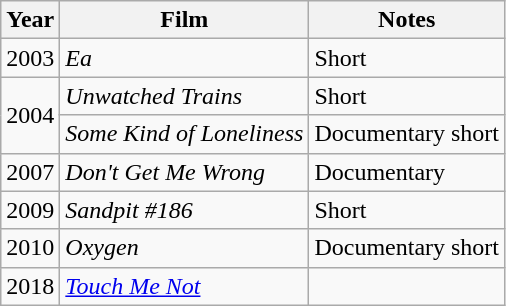<table class="wikitable">
<tr>
<th>Year</th>
<th>Film</th>
<th>Notes</th>
</tr>
<tr>
<td>2003</td>
<td><em>Ea</em></td>
<td>Short</td>
</tr>
<tr>
<td rowspan="2">2004</td>
<td><em>Unwatched Trains</em></td>
<td>Short</td>
</tr>
<tr>
<td><em>Some Kind of Loneliness</em></td>
<td>Documentary short</td>
</tr>
<tr>
<td>2007</td>
<td><em>Don't Get Me Wrong</em></td>
<td>Documentary</td>
</tr>
<tr>
<td>2009</td>
<td><em>Sandpit #186</em></td>
<td>Short</td>
</tr>
<tr>
<td>2010</td>
<td><em>Oxygen</em></td>
<td>Documentary short</td>
</tr>
<tr>
<td>2018</td>
<td><em><a href='#'>Touch Me Not</a></em></td>
<td></td>
</tr>
</table>
